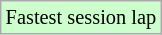<table class="wikitable sortable" style="font-size: 85%;">
<tr style="background:#ccffcc;">
<td>Fastest session lap</td>
</tr>
</table>
